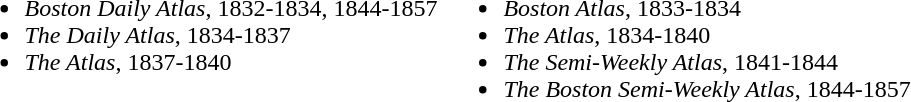<table>
<tr valign=top>
<td><br><ul><li><em>Boston Daily Atlas</em>, 1832-1834, 1844-1857</li><li><em>The Daily Atlas</em>, 1834-1837</li><li><em>The Atlas</em>, 1837-1840</li></ul></td>
<td><br><ul><li><em>Boston Atlas</em>, 1833-1834</li><li><em>The Atlas</em>, 1834-1840</li><li><em>The Semi-Weekly Atlas</em>, 1841-1844</li><li><em>The Boston Semi-Weekly Atlas</em>, 1844-1857</li></ul></td>
</tr>
</table>
